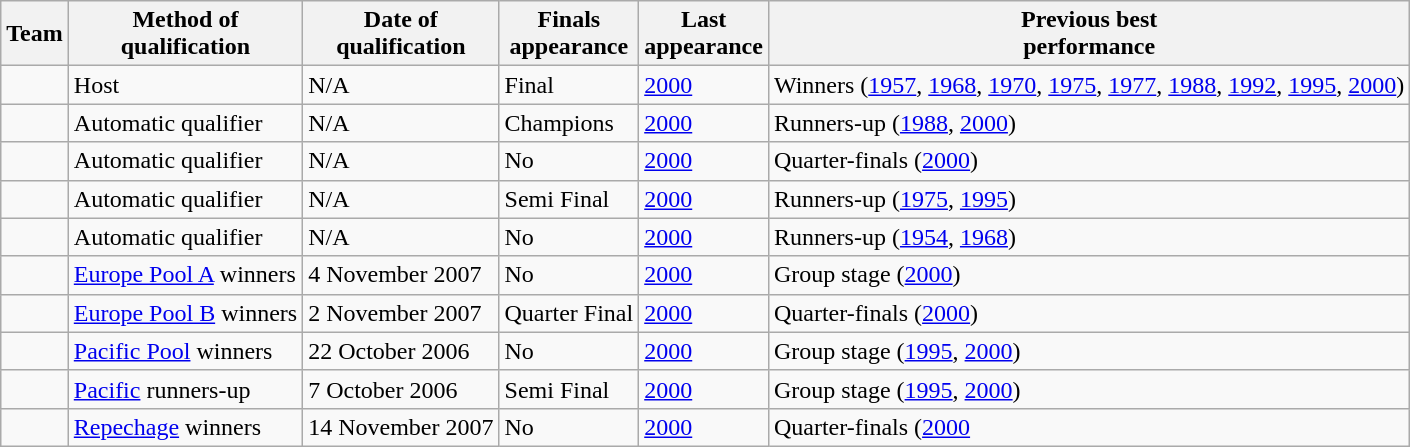<table class="wikitable sortable" style="text-align: left;">
<tr>
<th>Team</th>
<th>Method of<br>qualification</th>
<th>Date of<br>qualification</th>
<th>Finals<br>appearance</th>
<th>Last<br>appearance</th>
<th>Previous best<br>performance</th>
</tr>
<tr>
<td align="left"></td>
<td>Host</td>
<td>N/A</td>
<td>Final</td>
<td><a href='#'>2000</a></td>
<td>Winners (<a href='#'>1957</a>, <a href='#'>1968</a>, <a href='#'>1970</a>, <a href='#'>1975</a>, <a href='#'>1977</a>, <a href='#'>1988</a>, <a href='#'>1992</a>, <a href='#'>1995</a>, <a href='#'>2000</a>)</td>
</tr>
<tr>
<td align="left"></td>
<td>Automatic qualifier</td>
<td>N/A</td>
<td>Champions</td>
<td><a href='#'>2000</a></td>
<td>Runners-up (<a href='#'>1988</a>, <a href='#'>2000</a>)</td>
</tr>
<tr>
<td align="left"></td>
<td>Automatic qualifier</td>
<td>N/A</td>
<td>No</td>
<td><a href='#'>2000</a></td>
<td>Quarter-finals (<a href='#'>2000</a>)</td>
</tr>
<tr>
<td align="left"></td>
<td>Automatic qualifier</td>
<td>N/A</td>
<td>Semi Final</td>
<td><a href='#'>2000</a></td>
<td>Runners-up (<a href='#'>1975</a>, <a href='#'>1995</a>)</td>
</tr>
<tr>
<td align="left"></td>
<td>Automatic qualifier</td>
<td>N/A</td>
<td>No</td>
<td><a href='#'>2000</a></td>
<td>Runners-up (<a href='#'>1954</a>, <a href='#'>1968</a>)</td>
</tr>
<tr>
<td align="left"></td>
<td><a href='#'>Europe Pool A</a> winners</td>
<td>4 November 2007</td>
<td>No</td>
<td><a href='#'>2000</a></td>
<td>Group stage (<a href='#'>2000</a>)</td>
</tr>
<tr>
<td align="left"></td>
<td><a href='#'>Europe Pool B</a> winners</td>
<td>2 November 2007</td>
<td>Quarter Final</td>
<td><a href='#'>2000</a></td>
<td>Quarter-finals (<a href='#'>2000</a>)</td>
</tr>
<tr>
<td align="left"></td>
<td><a href='#'>Pacific Pool</a> winners</td>
<td>22 October 2006</td>
<td>No</td>
<td><a href='#'>2000</a></td>
<td>Group stage (<a href='#'>1995</a>, <a href='#'>2000</a>)</td>
</tr>
<tr>
<td align="left"></td>
<td><a href='#'>Pacific</a> runners-up</td>
<td>7 October 2006</td>
<td>Semi Final</td>
<td><a href='#'>2000</a></td>
<td>Group stage (<a href='#'>1995</a>, <a href='#'>2000</a>)</td>
</tr>
<tr>
<td align="left"></td>
<td><a href='#'>Repechage</a> winners</td>
<td>14 November 2007</td>
<td>No</td>
<td><a href='#'>2000</a></td>
<td>Quarter-finals (<a href='#'>2000</a></td>
</tr>
</table>
